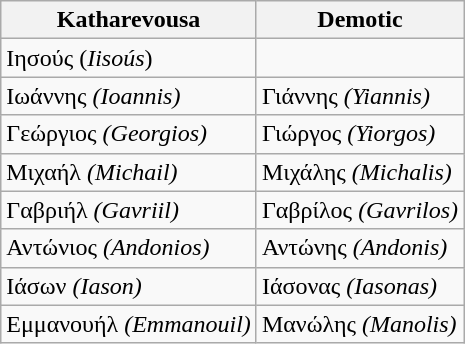<table class="wikitable">
<tr>
<th>Katharevousa</th>
<th>Demotic</th>
</tr>
<tr>
<td>Ιησούς (<em>Iisoús</em>)</td>
<td></td>
</tr>
<tr>
<td>Ιωάννης <em>(Ioannis)</em></td>
<td>Γιάννης <em>(Yiannis)</em></td>
</tr>
<tr>
<td>Γεώργιος <em>(Georgios)</em></td>
<td>Γιώργος <em>(Yiorgos)</em></td>
</tr>
<tr>
<td>Μιχαήλ <em>(Michail)</em></td>
<td>Μιχάλης <em>(Michalis)</em></td>
</tr>
<tr>
<td>Γαβριήλ <em>(Gavriil)</em></td>
<td>Γαβρίλος <em>(Gavrilos)</em></td>
</tr>
<tr>
<td>Αντώνιος <em>(Andonios)</em></td>
<td>Αντώνης <em>(Andonis)</em></td>
</tr>
<tr>
<td>Ιάσων <em>(Iason)</em></td>
<td>Ιάσονας <em>(Iasonas)</em></td>
</tr>
<tr>
<td>Εμμανουήλ <em>(Emmanouil)</em></td>
<td>Μανώλης <em>(Manolis)</em></td>
</tr>
</table>
